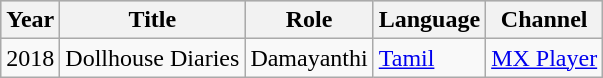<table class="wikitable">
<tr style="background:#ccc; text-align:center;">
<th>Year</th>
<th>Title</th>
<th>Role</th>
<th>Language</th>
<th>Channel</th>
</tr>
<tr>
<td>2018</td>
<td>Dollhouse Diaries</td>
<td>Damayanthi</td>
<td><a href='#'>Tamil</a></td>
<td><a href='#'>MX Player</a></td>
</tr>
</table>
